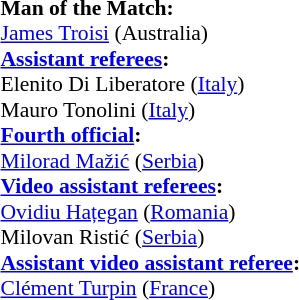<table style="width:100%; font-size:90%;">
<tr>
<td><br><strong>Man of the Match:</strong>
<br><a href='#'>James Troisi</a> (Australia)<br><strong><a href='#'>Assistant referees</a>:</strong>
<br>Elenito Di Liberatore (<a href='#'>Italy</a>)
<br>Mauro Tonolini (<a href='#'>Italy</a>)
<br><strong><a href='#'>Fourth official</a>:</strong>
<br><a href='#'>Milorad Mažić</a> (<a href='#'>Serbia</a>)
<br><strong><a href='#'>Video assistant referees</a>:</strong>
<br><a href='#'>Ovidiu Hațegan</a> (<a href='#'>Romania</a>)
<br>Milovan Ristić (<a href='#'>Serbia</a>)
<br><strong><a href='#'>Assistant video assistant referee</a>:</strong>
<br><a href='#'>Clément Turpin</a> (<a href='#'>France</a>)</td>
</tr>
</table>
